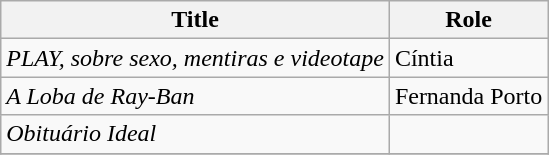<table class="wikitable">
<tr>
<th>Title</th>
<th>Role</th>
</tr>
<tr>
<td><em>PLAY, sobre sexo, mentiras e videotape</em></td>
<td>Cíntia</td>
</tr>
<tr>
<td><em>A Loba de Ray-Ban</em></td>
<td>Fernanda Porto</td>
</tr>
<tr>
<td><em>Obituário Ideal</em></td>
<td></td>
</tr>
<tr>
</tr>
</table>
